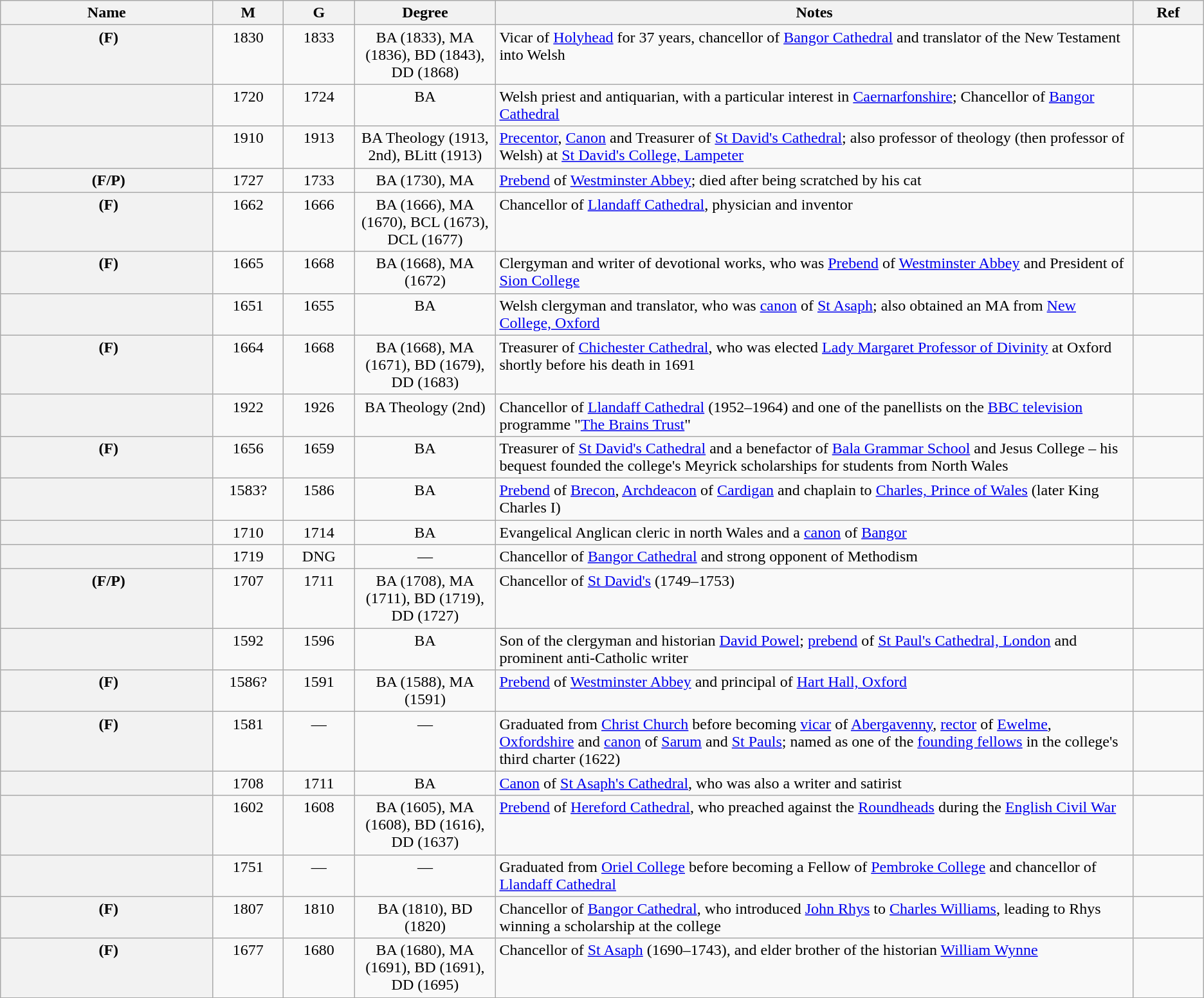<table class="wikitable sortable">
<tr>
<th scope="column" width="15%">Name</th>
<th scope="column" width="5%">M</th>
<th scope="column" width="5%">G</th>
<th scope="column" width="10%" class="unsortable">Degree</th>
<th scope="column" width="45%" class="unsortable">Notes</th>
<th scope="column" width="5%" class="unsortable">Ref</th>
</tr>
<tr valign="top">
<th scope="row"> (F)</th>
<td align="center">1830</td>
<td align="center">1833</td>
<td align="center">BA (1833), MA (1836), BD (1843), DD (1868)</td>
<td>Vicar of <a href='#'>Holyhead</a> for 37 years, chancellor of <a href='#'>Bangor Cathedral</a> and translator of the New Testament into Welsh</td>
<td align="center"></td>
</tr>
<tr valign="top">
<th scope="row"></th>
<td align="center">1720</td>
<td align="center">1724</td>
<td align="center">BA</td>
<td>Welsh priest and antiquarian, with a particular interest in <a href='#'>Caernarfonshire</a>; Chancellor of <a href='#'>Bangor Cathedral</a></td>
<td align="center"></td>
</tr>
<tr valign="top">
<th scope="row"></th>
<td align="center">1910</td>
<td align="center">1913</td>
<td align="center">BA Theology (1913, 2nd), BLitt (1913)</td>
<td><a href='#'>Precentor</a>, <a href='#'>Canon</a> and Treasurer of <a href='#'>St David's Cathedral</a>; also professor of theology (then professor of Welsh) at <a href='#'>St David's College, Lampeter</a></td>
<td align="center"></td>
</tr>
<tr valign="top">
<th scope="row"> (F/P)</th>
<td align="center">1727</td>
<td align="center">1733</td>
<td align="center">BA (1730), MA</td>
<td><a href='#'>Prebend</a> of <a href='#'>Westminster Abbey</a>; died after being scratched by his cat</td>
<td align="center"></td>
</tr>
<tr valign="top">
<th scope="row"> (F)</th>
<td align="center">1662</td>
<td align="center">1666</td>
<td align="center">BA (1666), MA (1670), BCL (1673), DCL (1677)</td>
<td>Chancellor of <a href='#'>Llandaff Cathedral</a>, physician and inventor</td>
<td align="center"></td>
</tr>
<tr valign="top">
<th scope="row"> (F)</th>
<td align="center">1665</td>
<td align="center">1668</td>
<td align="center">BA (1668), MA (1672)</td>
<td>Clergyman and writer of devotional works, who was <a href='#'>Prebend</a> of <a href='#'>Westminster Abbey</a> and President of <a href='#'>Sion College</a></td>
<td align="center"></td>
</tr>
<tr valign="top">
<th scope="row"></th>
<td align="center">1651</td>
<td align="center">1655</td>
<td align="center">BA</td>
<td>Welsh clergyman and translator, who was <a href='#'>canon</a> of <a href='#'>St Asaph</a>; also obtained an MA from <a href='#'>New College, Oxford</a></td>
<td align="center"></td>
</tr>
<tr valign="top">
<th scope="row"> (F)</th>
<td align="center">1664</td>
<td align="center">1668</td>
<td align="center">BA (1668), MA (1671), BD (1679), DD (1683)</td>
<td>Treasurer of <a href='#'>Chichester Cathedral</a>, who was elected <a href='#'>Lady Margaret Professor of Divinity</a> at Oxford shortly before his death in 1691</td>
<td align="center"></td>
</tr>
<tr valign="top">
<th scope="row"></th>
<td align="center">1922</td>
<td align="center">1926</td>
<td align="center">BA Theology (2nd)</td>
<td>Chancellor of <a href='#'>Llandaff Cathedral</a> (1952–1964) and one of the panellists on the <a href='#'>BBC television</a> programme "<a href='#'>The Brains Trust</a>"</td>
<td align="center"></td>
</tr>
<tr valign="top">
<th scope="row"> (F)</th>
<td align="center">1656</td>
<td align="center">1659</td>
<td align="center">BA</td>
<td>Treasurer of <a href='#'>St David's Cathedral</a> and a benefactor of <a href='#'>Bala Grammar School</a> and Jesus College – his bequest founded the college's Meyrick scholarships for students from North Wales</td>
<td align="center"></td>
</tr>
<tr valign="top">
<th scope="row"></th>
<td align="center"><span>1583</span>?</td>
<td align="center">1586</td>
<td align="center">BA</td>
<td><a href='#'>Prebend</a> of <a href='#'>Brecon</a>, <a href='#'>Archdeacon</a> of <a href='#'>Cardigan</a> and chaplain to <a href='#'>Charles, Prince of Wales</a> (later King Charles I)</td>
<td align="center"></td>
</tr>
<tr valign="top">
<th scope="row"></th>
<td align="center">1710</td>
<td align="center">1714</td>
<td align="center">BA</td>
<td>Evangelical Anglican cleric in north Wales and a <a href='#'>canon</a> of <a href='#'>Bangor</a></td>
<td align="center"></td>
</tr>
<tr valign="top">
<th scope="row"></th>
<td align="center">1719</td>
<td align="center">DNG</td>
<td align="center">—</td>
<td>Chancellor of <a href='#'>Bangor Cathedral</a> and strong opponent of Methodism</td>
<td align="center"></td>
</tr>
<tr valign="top">
<th scope="row"> (F/P)</th>
<td align="center">1707</td>
<td align="center">1711</td>
<td align="center">BA (1708), MA (1711), BD (1719), DD (1727)</td>
<td>Chancellor of <a href='#'>St David's</a> (1749–1753)</td>
<td align="center"></td>
</tr>
<tr valign="top">
<th scope="row"></th>
<td align="center">1592</td>
<td align="center">1596</td>
<td align="center">BA</td>
<td>Son of the clergyman and historian <a href='#'>David Powel</a>; <a href='#'>prebend</a> of <a href='#'>St Paul's Cathedral, London</a> and prominent anti-Catholic writer</td>
<td align="center"></td>
</tr>
<tr valign="top">
<th scope="row"> (F)</th>
<td align="center"><span>1586</span>?</td>
<td align="center">1591</td>
<td align="center">BA (1588), MA (1591)</td>
<td><a href='#'>Prebend</a> of <a href='#'>Westminster Abbey</a> and principal of <a href='#'>Hart Hall, Oxford</a></td>
<td align="center"></td>
</tr>
<tr valign="top">
<th scope="row"> (F)</th>
<td align="center">1581</td>
<td align="center">—</td>
<td align="center">—</td>
<td>Graduated from <a href='#'>Christ Church</a> before becoming <a href='#'>vicar</a> of <a href='#'>Abergavenny</a>, <a href='#'>rector</a> of <a href='#'>Ewelme</a>, <a href='#'>Oxfordshire</a> and <a href='#'>canon</a> of <a href='#'>Sarum</a> and <a href='#'>St Pauls</a>; named as one of the <a href='#'>founding fellows</a> in the college's third charter (1622)</td>
<td align="center"></td>
</tr>
<tr valign="top">
<th scope="row"></th>
<td align="center">1708</td>
<td align="center">1711</td>
<td align="center">BA</td>
<td><a href='#'>Canon</a> of <a href='#'>St Asaph's Cathedral</a>, who was also a writer and satirist</td>
<td align="center"></td>
</tr>
<tr valign="top">
<th scope="row"></th>
<td align="center">1602</td>
<td align="center">1608</td>
<td align="center">BA (1605), MA (1608), BD (1616), DD (1637)</td>
<td><a href='#'>Prebend</a> of <a href='#'>Hereford Cathedral</a>, who preached against the <a href='#'>Roundheads</a> during the <a href='#'>English Civil War</a></td>
<td align="center"></td>
</tr>
<tr valign="top">
<th scope="row"></th>
<td align="center">1751</td>
<td align="center">—</td>
<td align="center">—</td>
<td>Graduated from <a href='#'>Oriel College</a> before becoming a Fellow of <a href='#'>Pembroke College</a> and chancellor of <a href='#'>Llandaff Cathedral</a></td>
<td align="center"></td>
</tr>
<tr valign="top">
<th scope="row"> (F)</th>
<td align="center">1807</td>
<td align="center">1810</td>
<td align="center">BA (1810), BD (1820)</td>
<td>Chancellor of <a href='#'>Bangor Cathedral</a>, who introduced <a href='#'>John Rhys</a> to <a href='#'>Charles Williams</a>, leading to Rhys winning a scholarship at the college</td>
<td align="center"></td>
</tr>
<tr valign="top">
<th scope="row"> (F)</th>
<td align="center">1677</td>
<td align="center">1680</td>
<td align="center">BA (1680), MA (1691), BD (1691), DD (1695)</td>
<td>Chancellor of <a href='#'>St Asaph</a> (1690–1743), and elder brother of the historian <a href='#'>William Wynne</a></td>
<td align="center"></td>
</tr>
</table>
